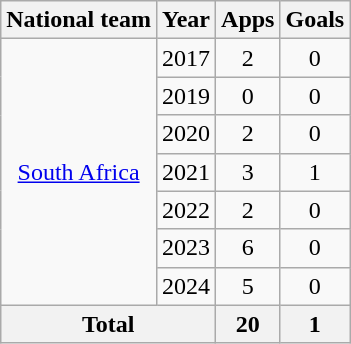<table class=wikitable style=text-align:center>
<tr>
<th>National team</th>
<th>Year</th>
<th>Apps</th>
<th>Goals</th>
</tr>
<tr>
<td rowspan="7"><a href='#'>South Africa</a></td>
<td>2017</td>
<td>2</td>
<td>0</td>
</tr>
<tr>
<td>2019</td>
<td>0</td>
<td>0</td>
</tr>
<tr>
<td>2020</td>
<td>2</td>
<td>0</td>
</tr>
<tr>
<td>2021</td>
<td>3</td>
<td>1</td>
</tr>
<tr>
<td>2022</td>
<td>2</td>
<td>0</td>
</tr>
<tr>
<td>2023</td>
<td>6</td>
<td>0</td>
</tr>
<tr>
<td>2024</td>
<td>5</td>
<td>0</td>
</tr>
<tr>
<th colspan=2>Total</th>
<th>20</th>
<th>1</th>
</tr>
</table>
